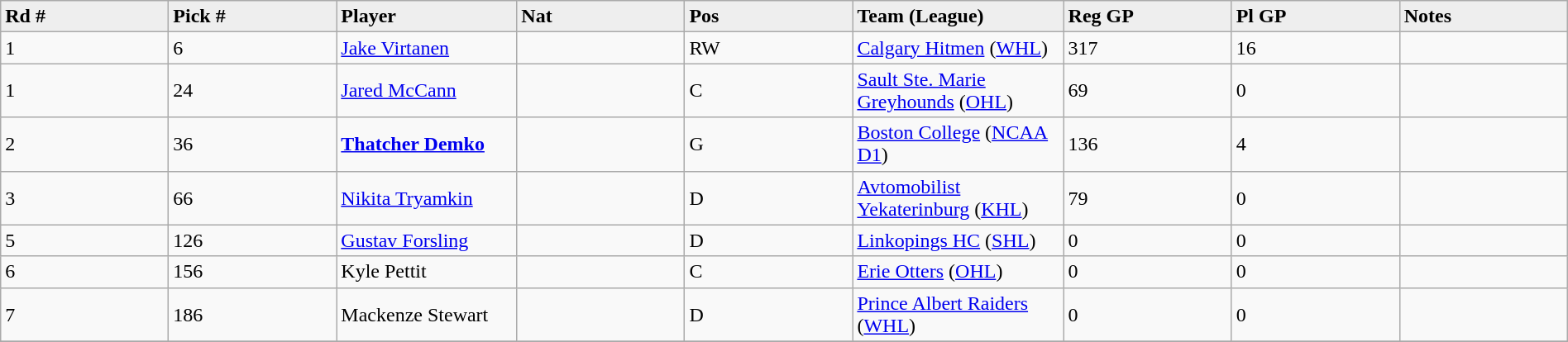<table class="wikitable" style="width: 100%">
<tr>
<td width="5%"; bgcolor="#eeeeee"><strong>Rd #</strong></td>
<td width="5%"; bgcolor="#eeeeee"><strong>Pick #</strong></td>
<td width="5%"; bgcolor="#eeeeee"><strong>Player</strong></td>
<td width="5%"; bgcolor="#eeeeee"><strong>Nat</strong></td>
<td width="5%"; bgcolor="#eeeeee"><strong>Pos</strong></td>
<td width="5%"; bgcolor="#eeeeee"><strong>Team (League)</strong></td>
<td width="5%"; bgcolor="#eeeeee"><strong>Reg GP</strong></td>
<td width="5%"; bgcolor="#eeeeee"><strong>Pl GP</strong></td>
<td width="5%"; bgcolor="#eeeeee"><strong>Notes</strong></td>
</tr>
<tr>
<td>1</td>
<td>6</td>
<td><a href='#'>Jake Virtanen</a></td>
<td></td>
<td>RW</td>
<td><a href='#'>Calgary Hitmen</a> (<a href='#'>WHL</a>)</td>
<td>317</td>
<td>16</td>
<td></td>
</tr>
<tr>
<td>1</td>
<td>24</td>
<td><a href='#'>Jared McCann</a></td>
<td></td>
<td>C</td>
<td><a href='#'>Sault Ste. Marie Greyhounds</a> (<a href='#'>OHL</a>)</td>
<td>69</td>
<td>0</td>
<td></td>
</tr>
<tr>
<td>2</td>
<td>36</td>
<td><strong><a href='#'>Thatcher Demko</a></strong></td>
<td></td>
<td>G</td>
<td><a href='#'>Boston College</a> (<a href='#'>NCAA D1</a>)</td>
<td>136</td>
<td>4</td>
<td></td>
</tr>
<tr>
<td>3</td>
<td>66</td>
<td><a href='#'>Nikita Tryamkin</a></td>
<td></td>
<td>D</td>
<td><a href='#'>Avtomobilist Yekaterinburg</a> (<a href='#'>KHL</a>)</td>
<td>79</td>
<td>0</td>
<td></td>
</tr>
<tr>
<td>5</td>
<td>126</td>
<td><a href='#'>Gustav Forsling</a></td>
<td></td>
<td>D</td>
<td><a href='#'>Linkopings HC</a> (<a href='#'>SHL</a>)</td>
<td>0</td>
<td>0</td>
<td></td>
</tr>
<tr>
<td>6</td>
<td>156</td>
<td>Kyle Pettit</td>
<td></td>
<td>C</td>
<td><a href='#'>Erie Otters</a> (<a href='#'>OHL</a>)</td>
<td>0</td>
<td>0</td>
<td></td>
</tr>
<tr>
<td>7</td>
<td>186</td>
<td>Mackenze Stewart</td>
<td></td>
<td>D</td>
<td><a href='#'>Prince Albert Raiders</a> (<a href='#'>WHL</a>)</td>
<td>0</td>
<td>0</td>
<td></td>
</tr>
<tr>
</tr>
</table>
